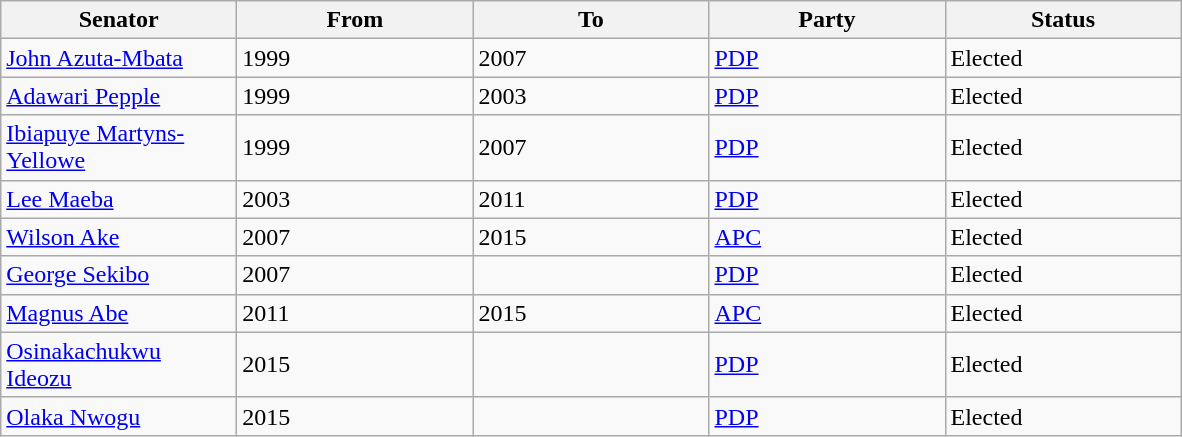<table class="wikitable sortable">
<tr>
<th width="150px">Senator</th>
<th width="150px">From</th>
<th width="150px">To</th>
<th width="150px">Party</th>
<th width="150px">Status</th>
</tr>
<tr>
<td><a href='#'>John Azuta-Mbata</a></td>
<td>1999</td>
<td>2007</td>
<td><a href='#'>PDP</a></td>
<td>Elected</td>
</tr>
<tr>
<td><a href='#'>Adawari Pepple</a></td>
<td>1999</td>
<td>2003</td>
<td><a href='#'>PDP</a></td>
<td>Elected</td>
</tr>
<tr>
<td><a href='#'>Ibiapuye Martyns-Yellowe</a></td>
<td>1999</td>
<td>2007</td>
<td><a href='#'>PDP</a></td>
<td>Elected</td>
</tr>
<tr>
<td><a href='#'>Lee Maeba</a></td>
<td>2003</td>
<td>2011</td>
<td><a href='#'>PDP</a></td>
<td>Elected</td>
</tr>
<tr>
<td><a href='#'>Wilson Ake</a></td>
<td>2007</td>
<td>2015</td>
<td><a href='#'>APC</a></td>
<td>Elected</td>
</tr>
<tr>
<td><a href='#'>George Sekibo</a></td>
<td>2007</td>
<td></td>
<td><a href='#'>PDP</a></td>
<td>Elected</td>
</tr>
<tr>
<td><a href='#'>Magnus Abe</a></td>
<td>2011</td>
<td>2015</td>
<td><a href='#'>APC</a></td>
<td>Elected</td>
</tr>
<tr>
<td><a href='#'>Osinakachukwu Ideozu</a></td>
<td>2015</td>
<td></td>
<td><a href='#'>PDP</a></td>
<td>Elected</td>
</tr>
<tr>
<td><a href='#'>Olaka Nwogu</a></td>
<td>2015</td>
<td></td>
<td><a href='#'>PDP</a></td>
<td>Elected</td>
</tr>
</table>
